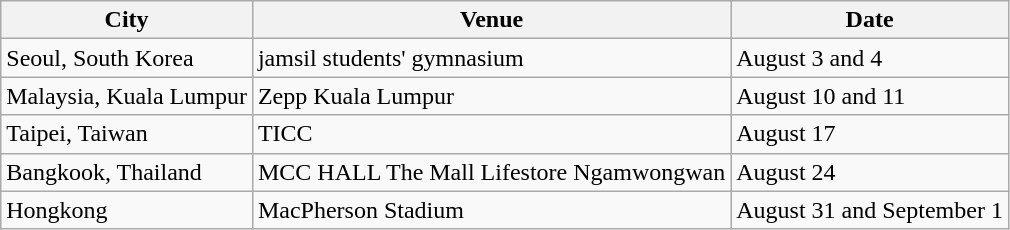<table class="wikitable">
<tr>
<th>City</th>
<th>Venue</th>
<th>Date</th>
</tr>
<tr>
<td>Seoul, South Korea</td>
<td>jamsil students' gymnasium</td>
<td>August 3 and 4</td>
</tr>
<tr>
<td>Malaysia, Kuala Lumpur</td>
<td>Zepp Kuala Lumpur</td>
<td>August 10 and 11</td>
</tr>
<tr>
<td>Taipei, Taiwan</td>
<td>TICC</td>
<td>August 17</td>
</tr>
<tr>
<td>Bangkook, Thailand</td>
<td>MCC HALL The Mall Lifestore Ngamwongwan</td>
<td>August 24</td>
</tr>
<tr>
<td>Hongkong</td>
<td>MacPherson Stadium</td>
<td>August 31 and  September 1</td>
</tr>
</table>
